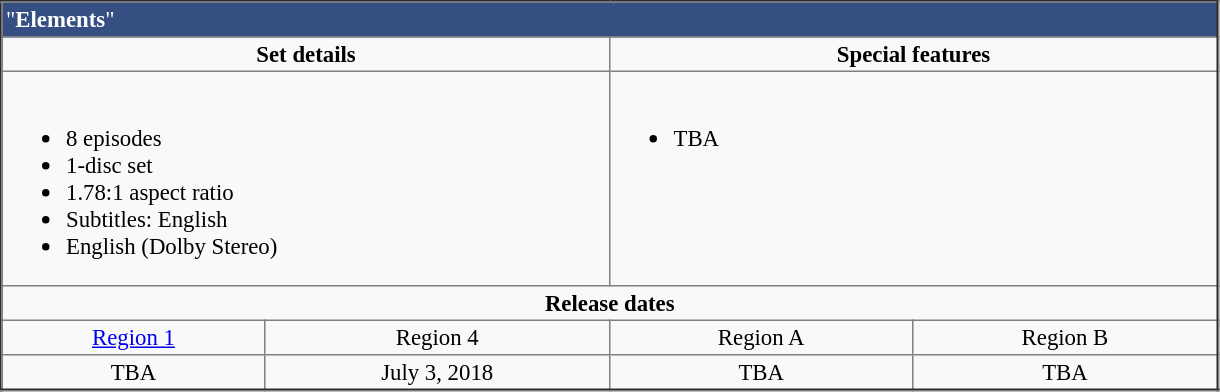<table border="2" cellpadding="2" cellspacing="0" style="margin: 0 1em 0 0; background: #f9f9f9; border: c00 #aaa solid; border-collapse: collapse; font-size: 95%;">
<tr style="background:#354f82; color:white;">
<td colspan="4">"<strong>Elements</strong>"</td>
</tr>
<tr valign="top">
<td align="center" width="400" colspan="2"><strong>Set details</strong></td>
<td align="center" width="400" colspan="2"><strong>Special features</strong></td>
</tr>
<tr valign="top">
<td colspan="2" align="left" width="200"><br><ul><li>8 episodes</li><li>1-disc set</li><li>1.78:1 aspect ratio</li><li>Subtitles: English</li><li>English (Dolby Stereo)</li></ul></td>
<td colspan="2" align="left" width="200"><br><ul><li>TBA</li></ul></td>
</tr>
<tr>
<td colspan="4" align="center"><strong>Release dates</strong></td>
</tr>
<tr>
<td align="center"><a href='#'>Region 1</a></td>
<td align="center">Region 4</td>
<td align="center">Region A</td>
<td align="center">Region B</td>
</tr>
<tr>
<td align="center">TBA</td>
<td align="center">July 3, 2018</td>
<td align="center">TBA</td>
<td align="center">TBA</td>
</tr>
</table>
